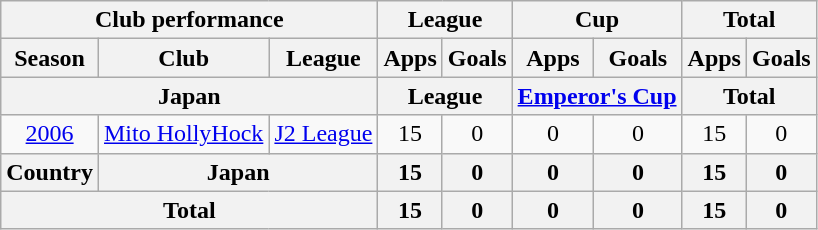<table class="wikitable" style="text-align:center;">
<tr>
<th colspan=3>Club performance</th>
<th colspan=2>League</th>
<th colspan=2>Cup</th>
<th colspan=2>Total</th>
</tr>
<tr>
<th>Season</th>
<th>Club</th>
<th>League</th>
<th>Apps</th>
<th>Goals</th>
<th>Apps</th>
<th>Goals</th>
<th>Apps</th>
<th>Goals</th>
</tr>
<tr>
<th colspan=3>Japan</th>
<th colspan=2>League</th>
<th colspan=2><a href='#'>Emperor's Cup</a></th>
<th colspan=2>Total</th>
</tr>
<tr>
<td><a href='#'>2006</a></td>
<td><a href='#'>Mito HollyHock</a></td>
<td><a href='#'>J2 League</a></td>
<td>15</td>
<td>0</td>
<td>0</td>
<td>0</td>
<td>15</td>
<td>0</td>
</tr>
<tr>
<th rowspan=1>Country</th>
<th colspan=2>Japan</th>
<th>15</th>
<th>0</th>
<th>0</th>
<th>0</th>
<th>15</th>
<th>0</th>
</tr>
<tr>
<th colspan=3>Total</th>
<th>15</th>
<th>0</th>
<th>0</th>
<th>0</th>
<th>15</th>
<th>0</th>
</tr>
</table>
